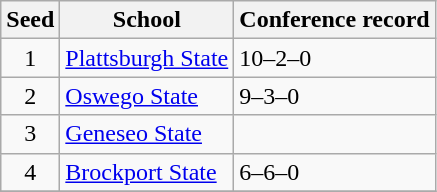<table class="wikitable">
<tr>
<th>Seed</th>
<th>School</th>
<th>Conference record</th>
</tr>
<tr>
<td align=center>1</td>
<td><a href='#'>Plattsburgh State</a></td>
<td>10–2–0</td>
</tr>
<tr>
<td align=center>2</td>
<td><a href='#'>Oswego State</a></td>
<td>9–3–0</td>
</tr>
<tr>
<td align=center>3</td>
<td><a href='#'>Geneseo State</a></td>
<td></td>
</tr>
<tr>
<td align=center>4</td>
<td><a href='#'>Brockport State</a></td>
<td>6–6–0</td>
</tr>
<tr>
</tr>
</table>
